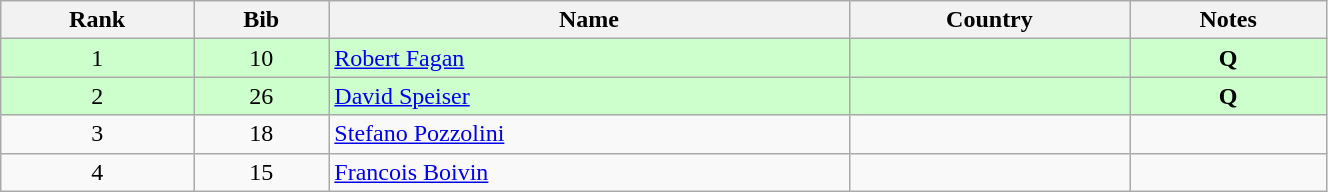<table class="wikitable" style="text-align:center;" width=70%>
<tr>
<th>Rank</th>
<th>Bib</th>
<th>Name</th>
<th>Country</th>
<th>Notes</th>
</tr>
<tr bgcolor="#ccffcc">
<td>1</td>
<td>10</td>
<td align=left><a href='#'>Robert Fagan</a></td>
<td align=left></td>
<td><strong> Q</strong></td>
</tr>
<tr bgcolor="#ccffcc">
<td>2</td>
<td>26</td>
<td align=left><a href='#'>David Speiser</a></td>
<td align=left></td>
<td><strong> Q</strong></td>
</tr>
<tr>
<td>3</td>
<td>18</td>
<td align=left><a href='#'>Stefano Pozzolini</a></td>
<td align=left></td>
<td></td>
</tr>
<tr>
<td>4</td>
<td>15</td>
<td align=left><a href='#'>Francois Boivin</a></td>
<td align=left></td>
<td></td>
</tr>
</table>
